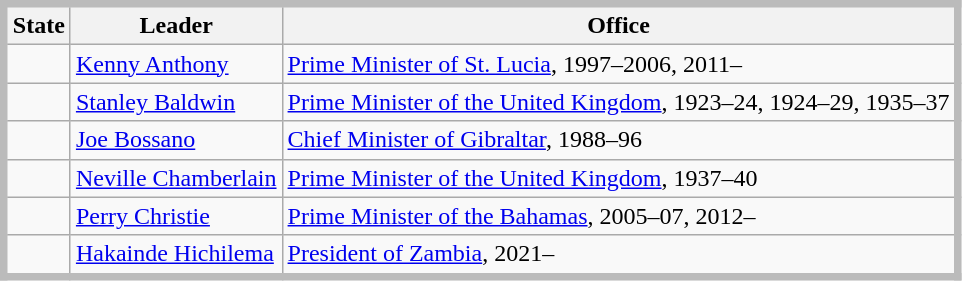<table class="wikitable" style="float: center; border: 5px solid #BBB; margin: .96em 0 0 .9em;">
<tr style="font-size: 100%;">
<th>State</th>
<th>Leader</th>
<th>Office</th>
</tr>
<tr>
<td></td>
<td><a href='#'>Kenny Anthony</a></td>
<td><a href='#'>Prime Minister of St. Lucia</a>, 1997–2006, 2011–</td>
</tr>
<tr>
<td></td>
<td><a href='#'>Stanley Baldwin</a></td>
<td><a href='#'>Prime Minister of the United Kingdom</a>, 1923–24, 1924–29, 1935–37</td>
</tr>
<tr>
<td></td>
<td><a href='#'>Joe Bossano</a></td>
<td><a href='#'>Chief Minister of Gibraltar</a>, 1988–96</td>
</tr>
<tr>
<td></td>
<td><a href='#'>Neville Chamberlain</a></td>
<td><a href='#'>Prime Minister of the United Kingdom</a>, 1937–40</td>
</tr>
<tr>
<td></td>
<td><a href='#'>Perry Christie</a></td>
<td><a href='#'>Prime Minister of the Bahamas</a>, 2005–07, 2012–</td>
</tr>
<tr>
<td></td>
<td><a href='#'>Hakainde Hichilema</a></td>
<td><a href='#'>President of Zambia</a>, 2021–</td>
</tr>
</table>
